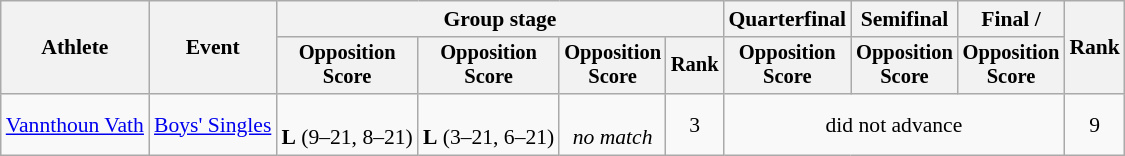<table class="wikitable" style="font-size:90%">
<tr>
<th rowspan=2>Athlete</th>
<th rowspan=2>Event</th>
<th colspan=4>Group stage</th>
<th>Quarterfinal</th>
<th>Semifinal</th>
<th>Final / </th>
<th rowspan=2>Rank</th>
</tr>
<tr style="font-size:95%">
<th>Opposition<br>Score</th>
<th>Opposition<br>Score</th>
<th>Opposition<br>Score</th>
<th>Rank</th>
<th>Opposition<br>Score</th>
<th>Opposition<br>Score</th>
<th>Opposition<br>Score</th>
</tr>
<tr align=center>
<td align=left><a href='#'>Vannthoun Vath</a></td>
<td align=left><a href='#'>Boys' Singles</a></td>
<td><br><strong>L</strong> (9–21, 8–21)</td>
<td><br><strong>L</strong> (3–21, 6–21)</td>
<td><br><em>no match</em></td>
<td>3</td>
<td colspan=3>did not advance</td>
<td>9</td>
</tr>
</table>
